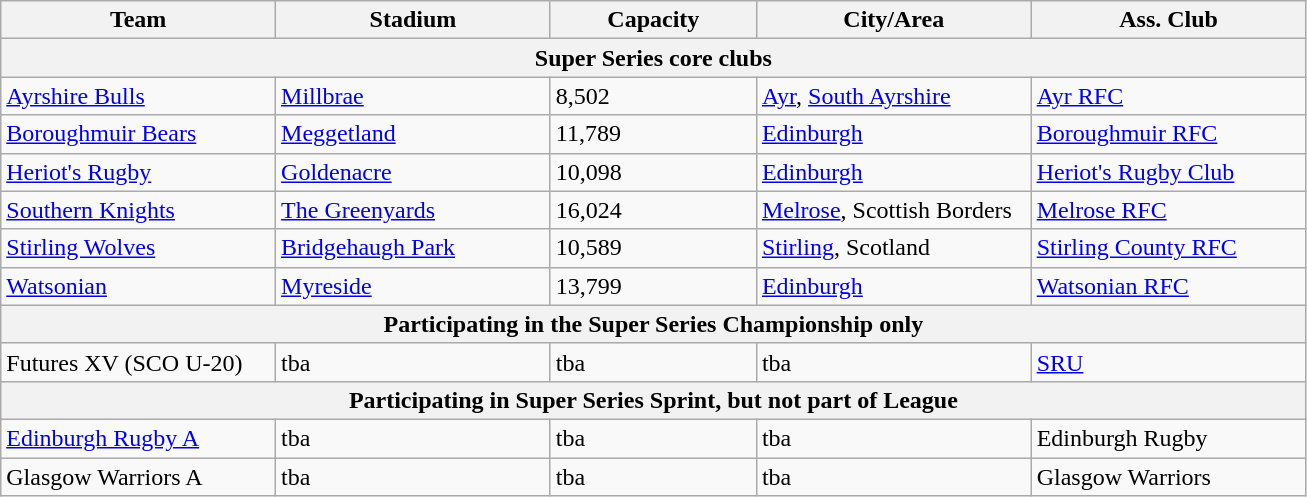<table class="wikitable sortable">
<tr>
<th width=20%>Team</th>
<th width=20%>Stadium</th>
<th width=15%>Capacity</th>
<th width=20%>City/Area</th>
<th width=20%>Ass. Club</th>
</tr>
<tr>
<th colspan="5">Super Series core clubs</th>
</tr>
<tr>
<td><a href='#'>Ayrshire Bulls</a></td>
<td><a href='#'>Millbrae</a></td>
<td>8,502</td>
<td><a href='#'>Ayr</a>, <a href='#'>South Ayrshire</a></td>
<td><a href='#'>Ayr RFC</a></td>
</tr>
<tr>
<td><a href='#'>Boroughmuir Bears</a></td>
<td><a href='#'>Meggetland</a></td>
<td>11,789</td>
<td><a href='#'>Edinburgh</a></td>
<td><a href='#'>Boroughmuir RFC</a></td>
</tr>
<tr>
<td><a href='#'>Heriot's Rugby</a></td>
<td><a href='#'>Goldenacre</a></td>
<td>10,098</td>
<td><a href='#'>Edinburgh</a></td>
<td><a href='#'>Heriot's Rugby Club</a></td>
</tr>
<tr>
<td><a href='#'>Southern Knights</a></td>
<td><a href='#'>The Greenyards</a></td>
<td>16,024</td>
<td><a href='#'>Melrose</a>, Scottish Borders</td>
<td><a href='#'>Melrose RFC</a></td>
</tr>
<tr>
<td><a href='#'>Stirling Wolves</a></td>
<td><a href='#'>Bridgehaugh Park</a></td>
<td>10,589</td>
<td><a href='#'>Stirling</a>, Scotland</td>
<td><a href='#'>Stirling County RFC</a></td>
</tr>
<tr>
<td><a href='#'>Watsonian</a></td>
<td><a href='#'>Myreside</a></td>
<td>13,799</td>
<td><a href='#'>Edinburgh</a></td>
<td><a href='#'>Watsonian RFC</a></td>
</tr>
<tr>
<th colspan="5">Participating in the Super Series Championship only</th>
</tr>
<tr>
<td>Futures XV (SCO U-20)</td>
<td>tba</td>
<td>tba</td>
<td>tba</td>
<td><a href='#'>SRU</a></td>
</tr>
<tr>
<th colspan="5">Participating in Super Series Sprint, but not part of League</th>
</tr>
<tr>
<td><a href='#'>Edinburgh Rugby A</a></td>
<td>tba</td>
<td>tba</td>
<td>tba</td>
<td>Edinburgh Rugby</td>
</tr>
<tr>
<td>Glasgow Warriors A</td>
<td>tba</td>
<td>tba</td>
<td>tba</td>
<td>Glasgow Warriors</td>
</tr>
</table>
